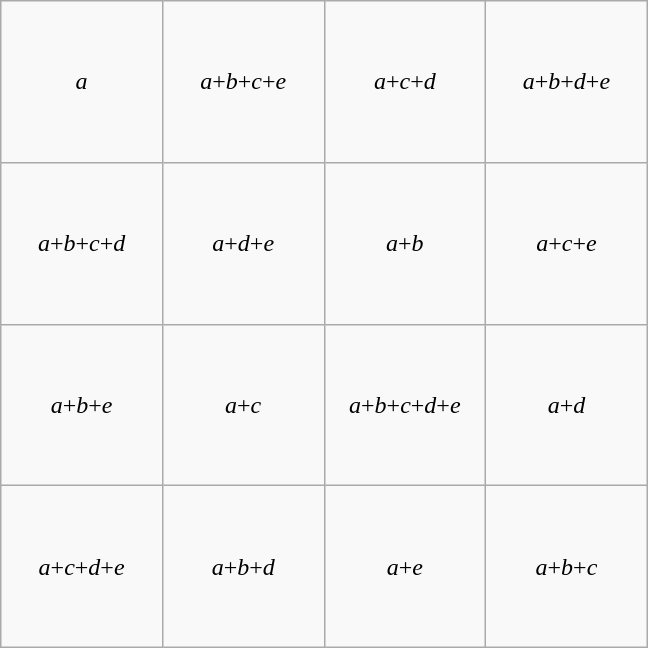<table class="wikitable" style="margin-left: auto; margin-right: auto; border: none; text-align:center; width:27em; height:27em; table-layout:fixed;">
<tr>
<td><em>a</em></td>
<td><em>a</em>+<em>b</em>+<em>c</em>+<em>e</em></td>
<td><em>a</em>+<em>c</em>+<em>d</em></td>
<td><em>a</em>+<em>b</em>+<em>d</em>+<em>e</em></td>
</tr>
<tr>
<td><em>a</em>+<em>b</em>+<em>c</em>+<em>d</em></td>
<td><em>a</em>+<em>d</em>+<em>e</em></td>
<td><em>a</em>+<em>b</em></td>
<td><em>a</em>+<em>c</em>+<em>e</em></td>
</tr>
<tr>
<td><em>a</em>+<em>b</em>+<em>e</em></td>
<td><em>a</em>+<em>c</em></td>
<td><em>a</em>+<em>b</em>+<em>c</em>+<em>d</em>+<em>e</em></td>
<td><em>a</em>+<em>d</em></td>
</tr>
<tr>
<td><em>a</em>+<em>c</em>+<em>d</em>+<em>e</em></td>
<td><em>a</em>+<em>b</em>+<em>d</em></td>
<td><em>a</em>+<em>e</em></td>
<td><em>a</em>+<em>b</em>+<em>c</em></td>
</tr>
</table>
